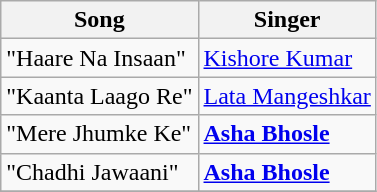<table class="wikitable">
<tr>
<th>Song</th>
<th>Singer</th>
</tr>
<tr>
<td>"Haare Na Insaan"</td>
<td><a href='#'>Kishore Kumar</a></td>
</tr>
<tr>
<td>"Kaanta Laago Re"</td>
<td><a href='#'>Lata Mangeshkar</a></td>
</tr>
<tr>
<td>"Mere Jhumke Ke"</td>
<td><strong><a href='#'>Asha Bhosle</a></strong></td>
</tr>
<tr>
<td>"Chadhi Jawaani"</td>
<td><strong><a href='#'>Asha Bhosle</a></strong></td>
</tr>
<tr>
</tr>
</table>
